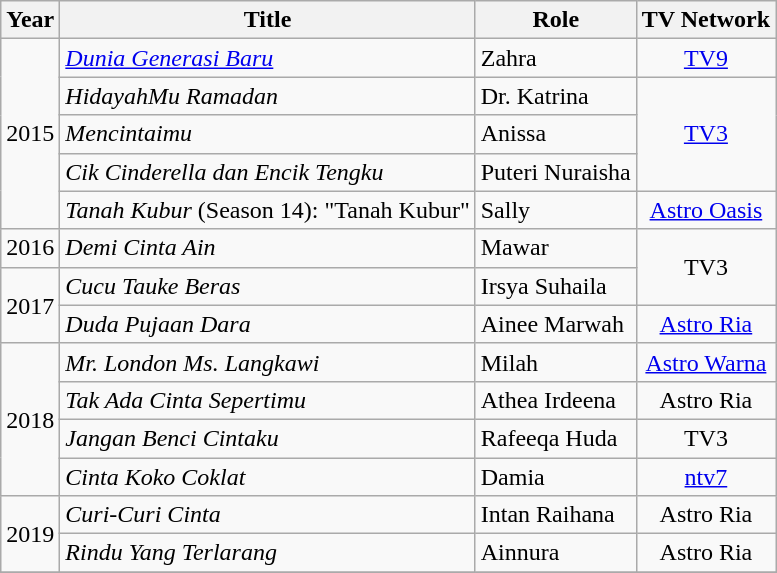<table class="wikitable">
<tr style="text-align:center;">
<th>Year</th>
<th>Title</th>
<th>Role</th>
<th>TV Network</th>
</tr>
<tr>
<td rowspan="5">2015</td>
<td><em><a href='#'>Dunia Generasi Baru</a></em></td>
<td>Zahra</td>
<td style="text-align:center;"><a href='#'>TV9</a></td>
</tr>
<tr>
<td><em>HidayahMu Ramadan</em></td>
<td>Dr. Katrina</td>
<td rowspan="3" style="text-align:center;"><a href='#'>TV3</a></td>
</tr>
<tr>
<td><em>Mencintaimu</em></td>
<td>Anissa</td>
</tr>
<tr>
<td><em>Cik Cinderella dan Encik Tengku</em></td>
<td>Puteri Nuraisha</td>
</tr>
<tr>
<td><em>Tanah Kubur</em> (Season 14): "Tanah Kubur"</td>
<td>Sally</td>
<td style="text-align:center;"><a href='#'>Astro Oasis</a></td>
</tr>
<tr>
<td>2016</td>
<td><em>Demi Cinta Ain</em></td>
<td>Mawar</td>
<td rowspan="2" style="text-align:center;">TV3</td>
</tr>
<tr>
<td rowspan="2">2017</td>
<td><em>Cucu Tauke Beras</em></td>
<td>Irsya Suhaila</td>
</tr>
<tr>
<td><em>Duda Pujaan Dara</em></td>
<td>Ainee Marwah</td>
<td style="text-align:center;"><a href='#'>Astro Ria</a></td>
</tr>
<tr>
<td rowspan="4">2018</td>
<td><em>Mr. London Ms. Langkawi</em></td>
<td>Milah</td>
<td style="text-align:center;"><a href='#'>Astro Warna</a></td>
</tr>
<tr>
<td><em>Tak Ada Cinta Sepertimu</em></td>
<td>Athea Irdeena</td>
<td style="text-align:center;">Astro Ria</td>
</tr>
<tr>
<td><em>Jangan Benci Cintaku</em></td>
<td>Rafeeqa Huda</td>
<td style="text-align:center;">TV3</td>
</tr>
<tr>
<td><em>Cinta Koko Coklat</em></td>
<td>Damia</td>
<td style="text-align:center;"><a href='#'>ntv7</a></td>
</tr>
<tr>
<td rowspan="2">2019</td>
<td><em>Curi-Curi Cinta</em></td>
<td>Intan Raihana</td>
<td style="text-align:center;">Astro Ria</td>
</tr>
<tr>
<td><em>Rindu Yang Terlarang</em></td>
<td>Ainnura</td>
<td style="text-align:center;">Astro Ria</td>
</tr>
<tr>
</tr>
</table>
